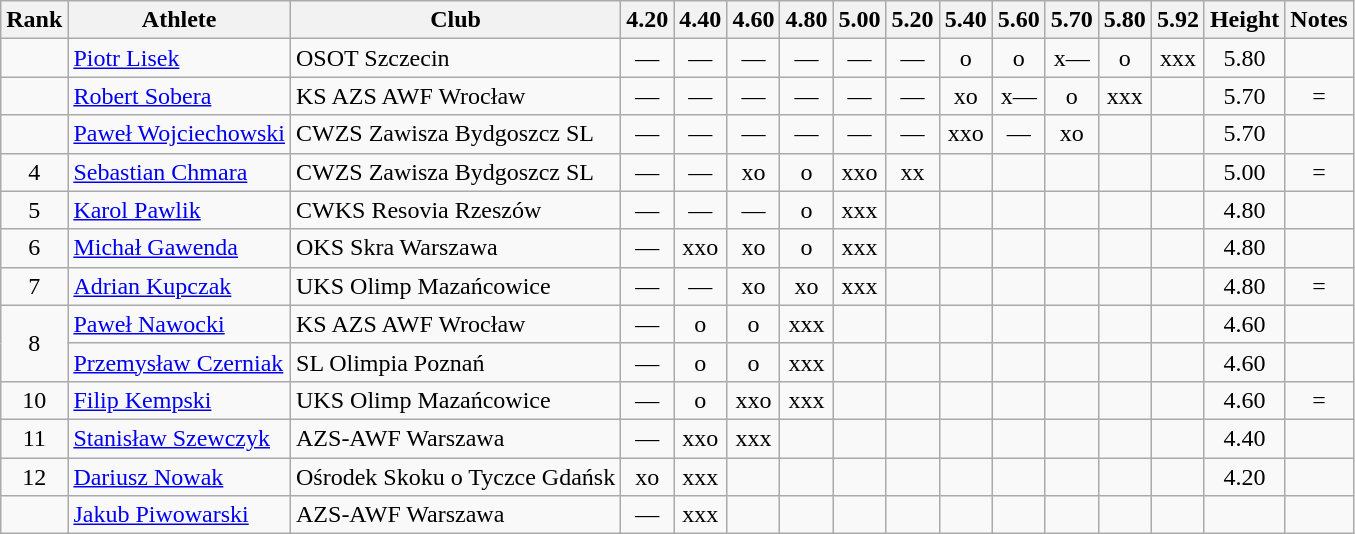<table class="wikitable sortable" style="text-align:center">
<tr>
<th>Rank</th>
<th>Athlete</th>
<th>Club</th>
<th>4.20</th>
<th>4.40</th>
<th>4.60</th>
<th>4.80</th>
<th>5.00</th>
<th>5.20</th>
<th>5.40</th>
<th>5.60</th>
<th>5.70</th>
<th>5.80</th>
<th>5.92</th>
<th>Height</th>
<th>Notes</th>
</tr>
<tr>
<td></td>
<td align=left><a href='#'>Piotr Lisek</a></td>
<td align=left>OSOT Szczecin</td>
<td>—</td>
<td>—</td>
<td>—</td>
<td>—</td>
<td>—</td>
<td>—</td>
<td>o</td>
<td>o</td>
<td>x—</td>
<td>o</td>
<td>xxx</td>
<td>5.80</td>
<td></td>
</tr>
<tr>
<td></td>
<td align=left><a href='#'>Robert Sobera</a></td>
<td align=left>KS AZS AWF Wrocław</td>
<td>—</td>
<td>—</td>
<td>—</td>
<td>—</td>
<td>—</td>
<td>—</td>
<td>xo</td>
<td>x—</td>
<td>o</td>
<td>xxx</td>
<td></td>
<td>5.70</td>
<td>=</td>
</tr>
<tr>
<td></td>
<td align=left><a href='#'>Paweł Wojciechowski</a></td>
<td align=left>CWZS Zawisza Bydgoszcz SL</td>
<td>—</td>
<td>—</td>
<td>—</td>
<td>—</td>
<td>—</td>
<td>—</td>
<td>xxo</td>
<td>—</td>
<td>xo</td>
<td></td>
<td></td>
<td>5.70</td>
<td></td>
</tr>
<tr>
<td>4</td>
<td align=left><a href='#'>Sebastian Chmara</a></td>
<td align=left>CWZS Zawisza Bydgoszcz SL</td>
<td>—</td>
<td>—</td>
<td>xo</td>
<td>o</td>
<td>xxo</td>
<td>xx</td>
<td></td>
<td></td>
<td></td>
<td></td>
<td></td>
<td>5.00</td>
<td>=</td>
</tr>
<tr>
<td>5</td>
<td align=left><a href='#'>Karol Pawlik</a></td>
<td align=left>CWKS Resovia Rzeszów</td>
<td>—</td>
<td>—</td>
<td>—</td>
<td>o</td>
<td>xxx</td>
<td></td>
<td></td>
<td></td>
<td></td>
<td></td>
<td></td>
<td>4.80</td>
<td></td>
</tr>
<tr>
<td>6</td>
<td align=left><a href='#'>Michał Gawenda</a></td>
<td align=left>OKS Skra Warszawa</td>
<td>—</td>
<td>xxo</td>
<td>xo</td>
<td>o</td>
<td>xxx</td>
<td></td>
<td></td>
<td></td>
<td></td>
<td></td>
<td></td>
<td>4.80</td>
<td></td>
</tr>
<tr>
<td>7</td>
<td align=left><a href='#'>Adrian Kupczak</a></td>
<td align=left>UKS Olimp Mazańcowice</td>
<td>—</td>
<td>—</td>
<td>xo</td>
<td>xo</td>
<td>xxx</td>
<td></td>
<td></td>
<td></td>
<td></td>
<td></td>
<td></td>
<td>4.80</td>
<td>=</td>
</tr>
<tr>
<td rowspan=2>8</td>
<td align=left><a href='#'>Paweł Nawocki</a></td>
<td align=left>KS AZS AWF Wrocław</td>
<td>—</td>
<td>o</td>
<td>o</td>
<td>xxx</td>
<td></td>
<td></td>
<td></td>
<td></td>
<td></td>
<td></td>
<td></td>
<td>4.60</td>
<td></td>
</tr>
<tr>
<td align=left><a href='#'>Przemysław Czerniak</a></td>
<td align=left>SL Olimpia Poznań</td>
<td>—</td>
<td>o</td>
<td>o</td>
<td>xxx</td>
<td></td>
<td></td>
<td></td>
<td></td>
<td></td>
<td></td>
<td></td>
<td>4.60</td>
<td></td>
</tr>
<tr>
<td>10</td>
<td align=left><a href='#'>Filip Kempski</a></td>
<td align=left>UKS Olimp Mazańcowice</td>
<td>—</td>
<td>o</td>
<td>xxo</td>
<td>xxx</td>
<td></td>
<td></td>
<td></td>
<td></td>
<td></td>
<td></td>
<td></td>
<td>4.60</td>
<td>=</td>
</tr>
<tr>
<td>11</td>
<td align=left><a href='#'>Stanisław Szewczyk</a></td>
<td align=left>AZS-AWF Warszawa</td>
<td>—</td>
<td>xxo</td>
<td>xxx</td>
<td></td>
<td></td>
<td></td>
<td></td>
<td></td>
<td></td>
<td></td>
<td></td>
<td>4.40</td>
<td></td>
</tr>
<tr>
<td>12</td>
<td align=left><a href='#'>Dariusz Nowak</a></td>
<td align=left>Ośrodek Skoku o Tyczce Gdańsk</td>
<td>xo</td>
<td>xxx</td>
<td></td>
<td></td>
<td></td>
<td></td>
<td></td>
<td></td>
<td></td>
<td></td>
<td></td>
<td>4.20</td>
<td></td>
</tr>
<tr>
<td></td>
<td align=left><a href='#'>Jakub Piwowarski</a></td>
<td align=left>AZS-AWF Warszawa</td>
<td>—</td>
<td>xxx</td>
<td></td>
<td></td>
<td></td>
<td></td>
<td></td>
<td></td>
<td></td>
<td></td>
<td></td>
<td></td>
<td></td>
</tr>
</table>
